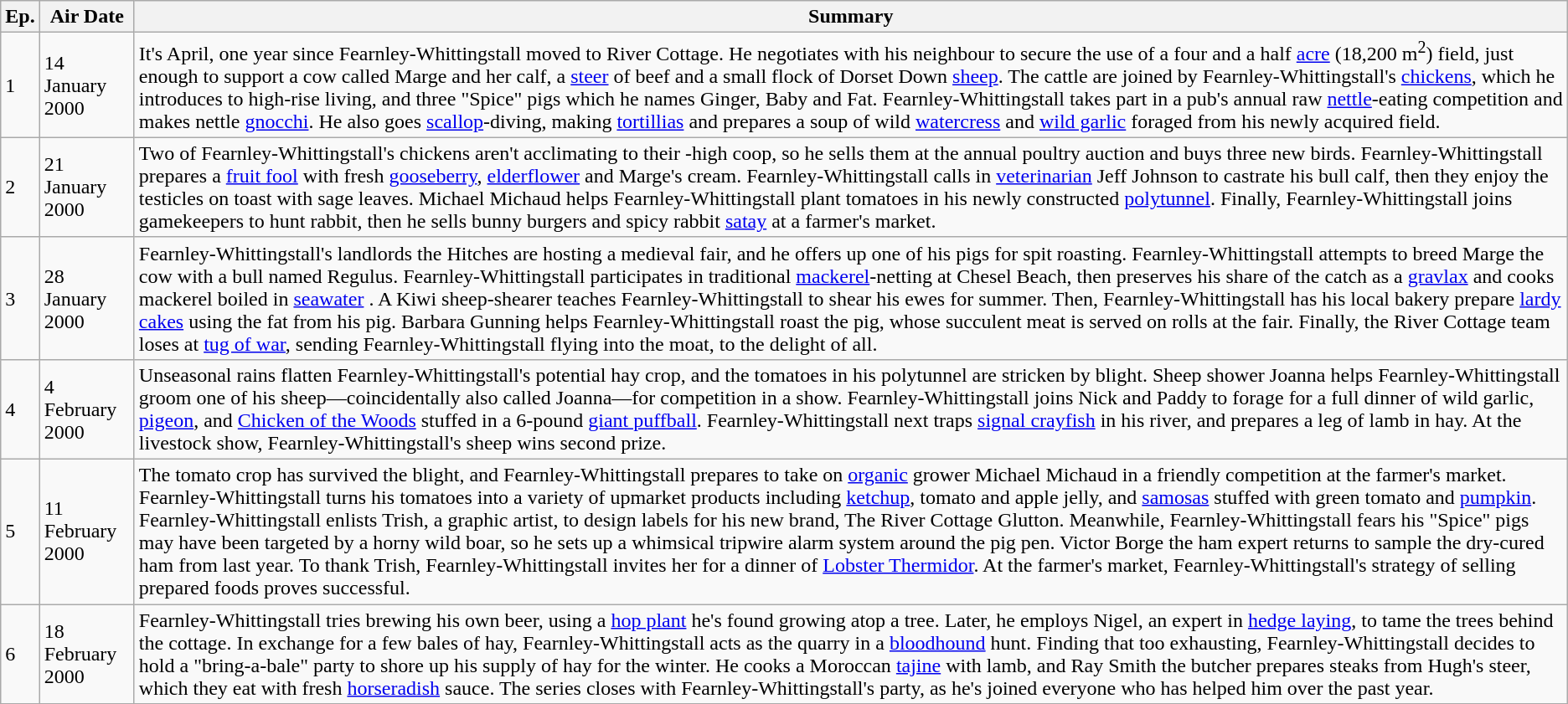<table class="wikitable">
<tr>
<th>Ep.</th>
<th>Air Date</th>
<th>Summary</th>
</tr>
<tr>
<td>1</td>
<td>14 January 2000</td>
<td>It's April, one year since Fearnley-Whittingstall moved to River Cottage. He negotiates with his neighbour to secure the use of a four and a half <a href='#'>acre</a> (18,200 m<sup>2</sup>) field, just enough to support a cow called Marge and her calf, a <a href='#'>steer</a> of beef and a small flock of Dorset Down <a href='#'>sheep</a>. The cattle are joined by Fearnley-Whittingstall's <a href='#'>chickens</a>, which he introduces to high-rise living, and three "Spice" pigs which he names Ginger, Baby and Fat. Fearnley-Whittingstall takes part in a pub's annual raw <a href='#'>nettle</a>-eating competition and makes nettle <a href='#'>gnocchi</a>. He also goes <a href='#'>scallop</a>-diving, making <a href='#'>tortillias</a> and prepares a soup of wild <a href='#'>watercress</a> and <a href='#'>wild garlic</a> foraged from his newly acquired field.</td>
</tr>
<tr>
<td>2</td>
<td>21 January 2000</td>
<td>Two of Fearnley-Whittingstall's chickens aren't acclimating to their -high coop, so he sells them at the annual poultry auction and buys three new birds. Fearnley-Whittingstall prepares a <a href='#'>fruit fool</a> with fresh <a href='#'>gooseberry</a>, <a href='#'>elderflower</a> and Marge's cream. Fearnley-Whittingstall calls in <a href='#'>veterinarian</a> Jeff Johnson to castrate his bull calf, then they enjoy the testicles on toast with sage leaves. Michael Michaud helps Fearnley-Whittingstall plant tomatoes in his newly constructed <a href='#'>polytunnel</a>. Finally, Fearnley-Whittingstall joins gamekeepers to hunt rabbit, then he sells bunny burgers and spicy rabbit <a href='#'>satay</a> at a farmer's market.</td>
</tr>
<tr>
<td>3</td>
<td>28 January 2000</td>
<td>Fearnley-Whittingstall's landlords the Hitches are hosting a medieval fair, and he offers up one of his pigs for spit roasting. Fearnley-Whittingstall attempts to breed Marge the cow with a bull named Regulus. Fearnley-Whittingstall participates in traditional <a href='#'>mackerel</a>-netting at Chesel Beach, then preserves his share of the catch as a <a href='#'>gravlax</a> and cooks mackerel boiled in <a href='#'>seawater</a> . A Kiwi sheep-shearer teaches Fearnley-Whittingstall to shear his ewes for summer. Then, Fearnley-Whittingstall has his local bakery prepare <a href='#'>lardy cakes</a> using the fat from his pig. Barbara Gunning helps Fearnley-Whittingstall roast the pig, whose succulent meat is served on rolls at the fair. Finally, the River Cottage team loses at <a href='#'>tug of war</a>, sending Fearnley-Whittingstall flying into the moat, to the delight of all.</td>
</tr>
<tr>
<td>4</td>
<td>4 February 2000</td>
<td>Unseasonal rains flatten Fearnley-Whittingstall's potential hay crop, and the tomatoes in his polytunnel are stricken by blight. Sheep shower Joanna helps Fearnley-Whittingstall groom one of his sheep—coincidentally also called Joanna—for competition in a show. Fearnley-Whittingstall joins Nick and Paddy to forage for a full dinner of wild garlic, <a href='#'>pigeon</a>, and <a href='#'>Chicken of the Woods</a> stuffed in a 6-pound <a href='#'>giant puffball</a>. Fearnley-Whittingstall next traps <a href='#'>signal crayfish</a> in his river, and prepares a leg of lamb in hay. At the livestock show, Fearnley-Whittingstall's sheep wins second prize.</td>
</tr>
<tr>
<td>5</td>
<td>11 February 2000</td>
<td>The tomato crop has survived the blight, and Fearnley-Whittingstall prepares to take on <a href='#'>organic</a> grower Michael Michaud in a friendly competition at the farmer's market. Fearnley-Whittingstall turns his tomatoes into a variety of upmarket products including <a href='#'>ketchup</a>, tomato and apple jelly, and <a href='#'>samosas</a> stuffed with green tomato and <a href='#'>pumpkin</a>. Fearnley-Whittingstall enlists Trish, a graphic artist, to design labels for his new brand, The River Cottage Glutton. Meanwhile, Fearnley-Whittingstall fears his "Spice" pigs may have been targeted by a horny wild boar, so he sets up a whimsical tripwire alarm system around the pig pen. Victor Borge the ham expert returns to sample the dry-cured ham from last year. To thank Trish, Fearnley-Whittingstall invites her for a dinner of <a href='#'>Lobster Thermidor</a>. At the farmer's market, Fearnley-Whittingstall's strategy of selling prepared foods proves successful.</td>
</tr>
<tr>
<td>6</td>
<td>18 February 2000</td>
<td>Fearnley-Whittingstall tries brewing his own beer, using a <a href='#'>hop plant</a> he's found growing atop a tree.  Later, he employs Nigel, an expert in <a href='#'>hedge laying</a>, to tame the trees behind the cottage. In exchange for a few bales of hay, Fearnley-Whittingstall acts as the quarry in a <a href='#'>bloodhound</a> hunt.  Finding that too exhausting, Fearnley-Whittingstall decides to hold a "bring-a-bale" party to shore up his supply of hay for the winter. He cooks a Moroccan <a href='#'>tajine</a> with lamb, and Ray Smith the butcher prepares steaks from Hugh's steer, which they eat with fresh <a href='#'>horseradish</a> sauce. The series closes with Fearnley-Whittingstall's party, as he's joined everyone who has helped him over the past year.</td>
</tr>
<tr>
</tr>
</table>
